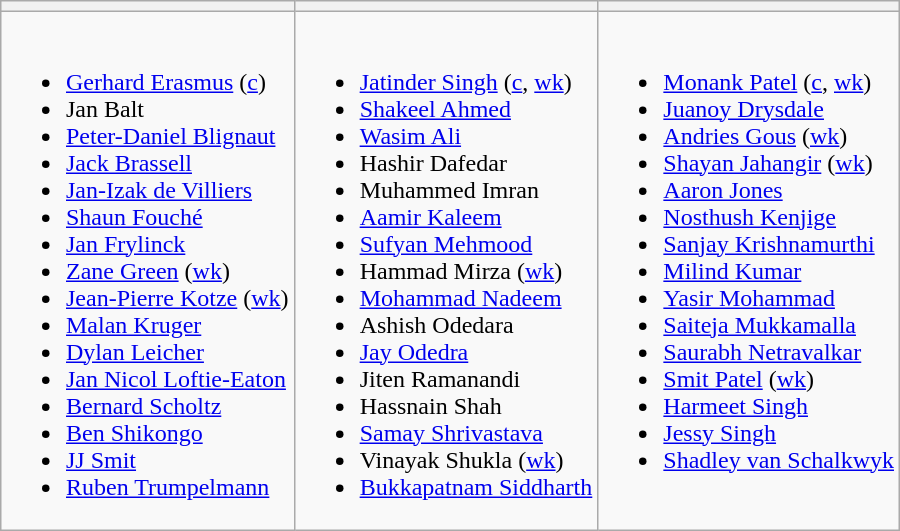<table class="wikitable" style="text-align:left; margin:auto">
<tr>
<th></th>
<th></th>
<th></th>
</tr>
<tr style="vertical-align:top">
<td><br><ul><li><a href='#'>Gerhard Erasmus</a> (<a href='#'>c</a>)</li><li>Jan Balt</li><li><a href='#'>Peter-Daniel Blignaut</a></li><li><a href='#'>Jack Brassell</a></li><li><a href='#'>Jan-Izak de Villiers</a></li><li><a href='#'>Shaun Fouché</a></li><li><a href='#'>Jan Frylinck</a></li><li><a href='#'>Zane Green</a> (<a href='#'>wk</a>)</li><li><a href='#'>Jean-Pierre Kotze</a> (<a href='#'>wk</a>)</li><li><a href='#'>Malan Kruger</a></li><li><a href='#'>Dylan Leicher</a></li><li><a href='#'>Jan Nicol Loftie-Eaton</a></li><li><a href='#'>Bernard Scholtz</a></li><li><a href='#'>Ben Shikongo</a></li><li><a href='#'>JJ Smit</a></li><li><a href='#'>Ruben Trumpelmann</a></li></ul></td>
<td><br><ul><li><a href='#'>Jatinder Singh</a> (<a href='#'>c</a>, <a href='#'>wk</a>)</li><li><a href='#'>Shakeel Ahmed</a></li><li><a href='#'>Wasim Ali</a></li><li>Hashir Dafedar</li><li>Muhammed Imran</li><li><a href='#'>Aamir Kaleem</a></li><li><a href='#'>Sufyan Mehmood</a></li><li>Hammad Mirza (<a href='#'>wk</a>)</li><li><a href='#'>Mohammad Nadeem</a></li><li>Ashish Odedara</li><li><a href='#'>Jay Odedra</a></li><li>Jiten Ramanandi</li><li>Hassnain Shah</li><li><a href='#'>Samay Shrivastava</a></li><li>Vinayak Shukla (<a href='#'>wk</a>)</li><li><a href='#'>Bukkapatnam Siddharth</a></li></ul></td>
<td><br><ul><li><a href='#'>Monank Patel</a> (<a href='#'>c</a>, <a href='#'>wk</a>)</li><li><a href='#'>Juanoy Drysdale</a></li><li><a href='#'>Andries Gous</a> (<a href='#'>wk</a>)</li><li><a href='#'>Shayan Jahangir</a> (<a href='#'>wk</a>)</li><li><a href='#'>Aaron Jones</a></li><li><a href='#'>Nosthush Kenjige</a></li><li><a href='#'>Sanjay Krishnamurthi</a></li><li><a href='#'>Milind Kumar</a></li><li><a href='#'>Yasir Mohammad</a></li><li><a href='#'>Saiteja Mukkamalla</a></li><li><a href='#'>Saurabh Netravalkar</a></li><li><a href='#'>Smit Patel</a> (<a href='#'>wk</a>)</li><li><a href='#'>Harmeet Singh</a></li><li><a href='#'>Jessy Singh</a></li><li><a href='#'>Shadley van Schalkwyk</a></li></ul></td>
</tr>
</table>
